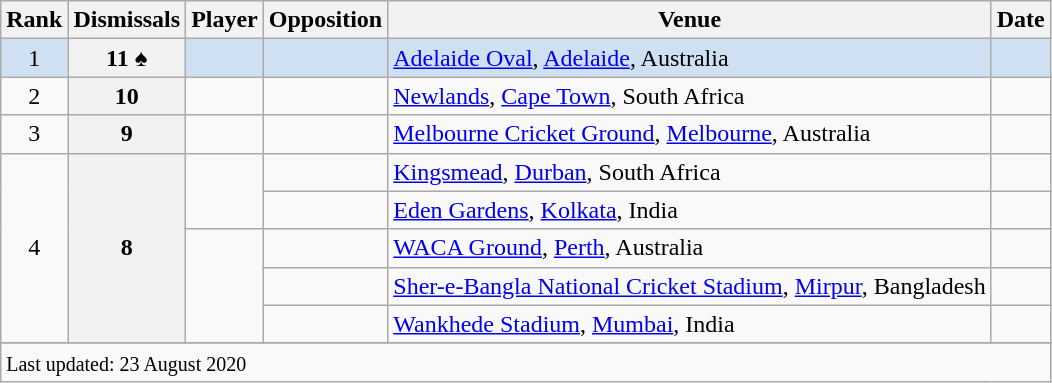<table class="wikitable sortable">
<tr>
<th scope=col>Rank</th>
<th scope=col>Dismissals</th>
<th scope=col>Player</th>
<th scope=col>Opposition</th>
<th scope=col>Venue</th>
<th scope=col>Date</th>
</tr>
<tr bgcolor=#cee0f2>
<td align=center>1</td>
<th scope=row style=text-align:center;>11 ♠</th>
<td></td>
<td></td>
<td><a href='#'>Adelaide Oval</a>, <a href='#'>Adelaide</a>, Australia</td>
<td></td>
</tr>
<tr>
<td align=center>2</td>
<th scope=row style=text-align:center;>10</th>
<td></td>
<td></td>
<td><a href='#'>Newlands</a>, <a href='#'>Cape Town</a>, South Africa</td>
<td></td>
</tr>
<tr>
<td align=center>3</td>
<th scope=row style=text-align:center;>9</th>
<td></td>
<td></td>
<td><a href='#'>Melbourne Cricket Ground</a>, <a href='#'>Melbourne</a>, Australia</td>
<td></td>
</tr>
<tr>
<td align=center rowspan=5>4</td>
<th scope=row style=text-align:center; rowspan=5>8</th>
<td rowspan=2></td>
<td></td>
<td><a href='#'>Kingsmead</a>, <a href='#'>Durban</a>, South Africa</td>
<td></td>
</tr>
<tr>
<td></td>
<td><a href='#'>Eden Gardens</a>, <a href='#'>Kolkata</a>, India</td>
<td></td>
</tr>
<tr>
<td rowspan=3></td>
<td></td>
<td><a href='#'>WACA Ground</a>, <a href='#'>Perth</a>, Australia</td>
<td></td>
</tr>
<tr>
<td></td>
<td><a href='#'>Sher-e-Bangla National Cricket Stadium</a>, <a href='#'>Mirpur</a>, Bangladesh</td>
<td></td>
</tr>
<tr>
<td></td>
<td><a href='#'>Wankhede Stadium</a>, <a href='#'>Mumbai</a>, India</td>
<td></td>
</tr>
<tr>
</tr>
<tr class=sortbottom>
<td colspan=6><small>Last updated: 23 August 2020</small></td>
</tr>
</table>
